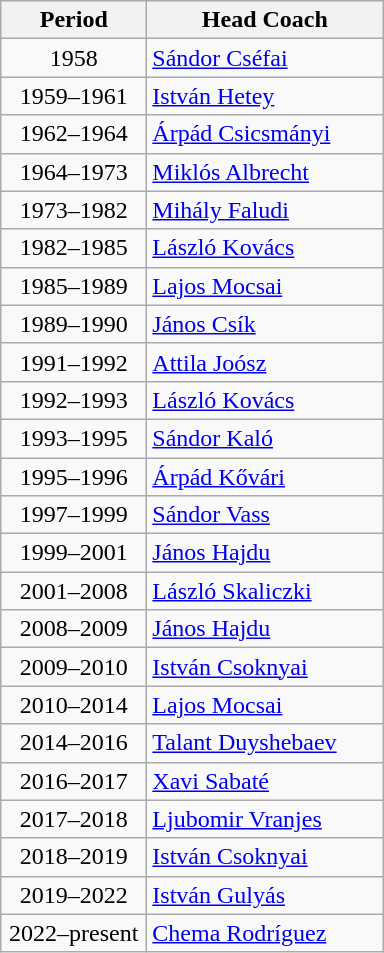<table class="wikitable">
<tr>
<th width=90>Period</th>
<th width=150>Head Coach</th>
</tr>
<tr>
<td align = "center">1958</td>
<td> <a href='#'>Sándor Cséfai</a></td>
</tr>
<tr>
<td align = "center">1959–1961</td>
<td> <a href='#'>István Hetey</a></td>
</tr>
<tr>
<td align = "center">1962–1964</td>
<td> <a href='#'>Árpád Csicsmányi</a></td>
</tr>
<tr>
<td align = "center">1964–1973</td>
<td> <a href='#'>Miklós Albrecht</a></td>
</tr>
<tr>
<td align = "center">1973–1982</td>
<td> <a href='#'>Mihály Faludi</a></td>
</tr>
<tr>
<td align = "center">1982–1985</td>
<td> <a href='#'>László Kovács</a></td>
</tr>
<tr>
<td align = "center">1985–1989</td>
<td> <a href='#'>Lajos Mocsai</a></td>
</tr>
<tr>
<td align = "center">1989–1990</td>
<td> <a href='#'>János Csík</a></td>
</tr>
<tr>
<td align = "center">1991–1992</td>
<td> <a href='#'>Attila Joósz</a></td>
</tr>
<tr>
<td align = "center">1992–1993</td>
<td> <a href='#'>László Kovács</a></td>
</tr>
<tr>
<td align = "center">1993–1995</td>
<td> <a href='#'>Sándor Kaló</a></td>
</tr>
<tr>
<td align = "center">1995–1996</td>
<td> <a href='#'>Árpád Kővári</a></td>
</tr>
<tr>
<td align = "center">1997–1999</td>
<td> <a href='#'>Sándor Vass</a></td>
</tr>
<tr>
<td align = "center">1999–2001</td>
<td> <a href='#'>János Hajdu</a></td>
</tr>
<tr>
<td align = "center">2001–2008</td>
<td> <a href='#'>László Skaliczki</a></td>
</tr>
<tr>
<td align = "center">2008–2009</td>
<td> <a href='#'>János Hajdu</a></td>
</tr>
<tr>
<td align = "center">2009–2010</td>
<td> <a href='#'>István Csoknyai</a></td>
</tr>
<tr>
<td align = "center">2010–2014</td>
<td> <a href='#'>Lajos Mocsai</a></td>
</tr>
<tr>
<td align = "center">2014–2016</td>
<td> <a href='#'>Talant Duyshebaev</a></td>
</tr>
<tr>
<td align = "center">2016–2017</td>
<td> <a href='#'>Xavi Sabaté</a></td>
</tr>
<tr>
<td align = "center">2017–2018</td>
<td> <a href='#'>Ljubomir Vranjes</a></td>
</tr>
<tr>
<td align = "center">2018–2019</td>
<td> <a href='#'>István Csoknyai</a></td>
</tr>
<tr>
<td align = "center">2019–2022</td>
<td> <a href='#'>István Gulyás</a></td>
</tr>
<tr>
<td align = "center">2022–present</td>
<td> <a href='#'>Chema Rodríguez</a></td>
</tr>
</table>
